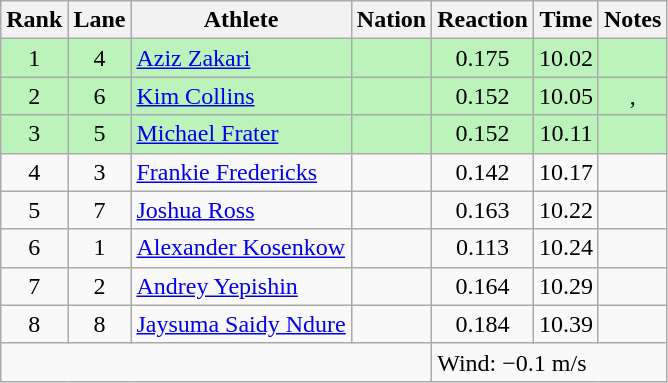<table class="wikitable sortable" style="text-align:center">
<tr>
<th>Rank</th>
<th>Lane</th>
<th>Athlete</th>
<th>Nation</th>
<th>Reaction</th>
<th>Time</th>
<th>Notes</th>
</tr>
<tr bgcolor=bbf3bb>
<td>1</td>
<td>4</td>
<td align="left"><a href='#'>Aziz Zakari</a></td>
<td align="left"></td>
<td align=center>0.175</td>
<td>10.02</td>
<td></td>
</tr>
<tr bgcolor=bbf3bb>
<td>2</td>
<td>6</td>
<td align="left"><a href='#'>Kim Collins</a></td>
<td align="left"></td>
<td align=center>0.152</td>
<td>10.05</td>
<td>, </td>
</tr>
<tr bgcolor=bbf3bb>
<td>3</td>
<td>5</td>
<td align="left"><a href='#'>Michael Frater</a></td>
<td align="left"></td>
<td align=center>0.152</td>
<td>10.11</td>
<td></td>
</tr>
<tr>
<td>4</td>
<td>3</td>
<td align="left"><a href='#'>Frankie Fredericks</a></td>
<td align="left"></td>
<td align=center>0.142</td>
<td>10.17</td>
<td></td>
</tr>
<tr>
<td>5</td>
<td>7</td>
<td align="left"><a href='#'>Joshua Ross</a></td>
<td align="left"></td>
<td align=center>0.163</td>
<td>10.22</td>
<td></td>
</tr>
<tr>
<td>6</td>
<td>1</td>
<td align="left"><a href='#'>Alexander Kosenkow</a></td>
<td align="left"></td>
<td align=center>0.113</td>
<td>10.24</td>
<td></td>
</tr>
<tr>
<td>7</td>
<td>2</td>
<td align="left"><a href='#'>Andrey Yepishin</a></td>
<td align="left"></td>
<td align=center>0.164</td>
<td>10.29</td>
<td></td>
</tr>
<tr>
<td>8</td>
<td>8</td>
<td align="left"><a href='#'>Jaysuma Saidy Ndure</a></td>
<td align="left"></td>
<td align=center>0.184</td>
<td>10.39</td>
<td></td>
</tr>
<tr class="sortbottom">
<td colspan=4></td>
<td colspan="3" style="text-align:left;">Wind: −0.1 m/s</td>
</tr>
</table>
